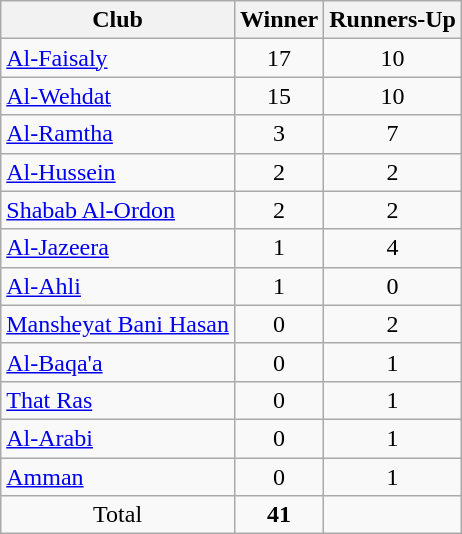<table class="wikitable" style="text-align:center;">
<tr>
<th>Club<br></th>
<th>Winner<br></th>
<th>Runners-Up<br></th>
</tr>
<tr>
<td style="text-align:left;"><a href='#'>Al-Faisaly</a></td>
<td>17</td>
<td>10</td>
</tr>
<tr>
<td style="text-align:left;"><a href='#'>Al-Wehdat</a></td>
<td>15</td>
<td>10</td>
</tr>
<tr>
<td style="text-align:left;"><a href='#'>Al-Ramtha</a></td>
<td>3</td>
<td>7</td>
</tr>
<tr>
<td style="text-align:left;"><a href='#'>Al-Hussein</a></td>
<td>2</td>
<td>2</td>
</tr>
<tr>
<td style="text-align:left;"><a href='#'>Shabab Al-Ordon</a></td>
<td>2</td>
<td>2</td>
</tr>
<tr>
<td style="text-align:left;"><a href='#'>Al-Jazeera</a></td>
<td>1</td>
<td>4</td>
</tr>
<tr>
<td style="text-align:left;"><a href='#'>Al-Ahli</a></td>
<td>1</td>
<td>0</td>
</tr>
<tr>
<td style="text-align:left;"><a href='#'>Mansheyat Bani Hasan</a></td>
<td>0</td>
<td>2</td>
</tr>
<tr>
<td style="text-align:left;"><a href='#'>Al-Baqa'a</a></td>
<td>0</td>
<td>1</td>
</tr>
<tr>
<td style="text-align:left;"><a href='#'>That Ras</a></td>
<td>0</td>
<td>1</td>
</tr>
<tr>
<td style="text-align:left;"><a href='#'>Al-Arabi</a></td>
<td>0</td>
<td>1</td>
</tr>
<tr>
<td style="text-align:left;"><a href='#'>Amman</a></td>
<td>0</td>
<td>1</td>
</tr>
<tr>
<td>Total</td>
<td><strong>41</strong></td>
</tr>
</table>
